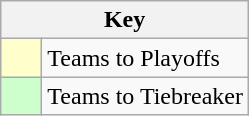<table class="wikitable" style="text-align: center;">
<tr>
<th colspan=2>Key</th>
</tr>
<tr>
<td style="background:#ffffcc; width:20px;"></td>
<td align=left>Teams to Playoffs</td>
</tr>
<tr>
<td style="background:#ccffcc; width:20px;"></td>
<td align=left>Teams to Tiebreaker</td>
</tr>
</table>
